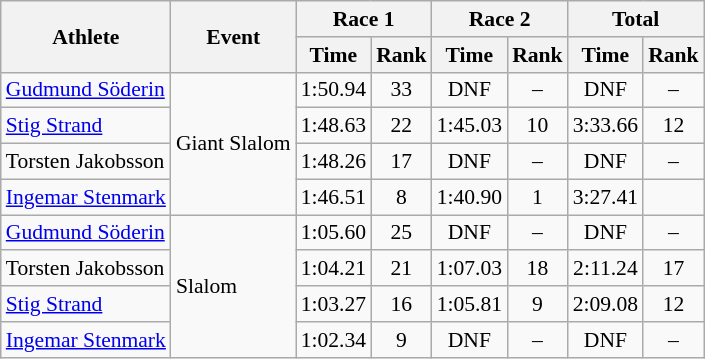<table class="wikitable" style="font-size:90%">
<tr>
<th rowspan="2">Athlete</th>
<th rowspan="2">Event</th>
<th colspan="2">Race 1</th>
<th colspan="2">Race 2</th>
<th colspan="2">Total</th>
</tr>
<tr>
<th>Time</th>
<th>Rank</th>
<th>Time</th>
<th>Rank</th>
<th>Time</th>
<th>Rank</th>
</tr>
<tr>
<td><a href='#'>Gudmund Söderin</a></td>
<td rowspan="4">Giant Slalom</td>
<td align="center">1:50.94</td>
<td align="center">33</td>
<td align="center">DNF</td>
<td align="center">–</td>
<td align="center">DNF</td>
<td align="center">–</td>
</tr>
<tr>
<td><a href='#'>Stig Strand</a></td>
<td align="center">1:48.63</td>
<td align="center">22</td>
<td align="center">1:45.03</td>
<td align="center">10</td>
<td align="center">3:33.66</td>
<td align="center">12</td>
</tr>
<tr>
<td>Torsten Jakobsson</td>
<td align="center">1:48.26</td>
<td align="center">17</td>
<td align="center">DNF</td>
<td align="center">–</td>
<td align="center">DNF</td>
<td align="center">–</td>
</tr>
<tr>
<td><a href='#'>Ingemar Stenmark</a></td>
<td align="center">1:46.51</td>
<td align="center">8</td>
<td align="center">1:40.90</td>
<td align="center">1</td>
<td align="center">3:27.41</td>
<td align="center"></td>
</tr>
<tr>
<td><a href='#'>Gudmund Söderin</a></td>
<td rowspan="4">Slalom</td>
<td align="center">1:05.60</td>
<td align="center">25</td>
<td align="center">DNF</td>
<td align="center">–</td>
<td align="center">DNF</td>
<td align="center">–</td>
</tr>
<tr>
<td>Torsten Jakobsson</td>
<td align="center">1:04.21</td>
<td align="center">21</td>
<td align="center">1:07.03</td>
<td align="center">18</td>
<td align="center">2:11.24</td>
<td align="center">17</td>
</tr>
<tr>
<td><a href='#'>Stig Strand</a></td>
<td align="center">1:03.27</td>
<td align="center">16</td>
<td align="center">1:05.81</td>
<td align="center">9</td>
<td align="center">2:09.08</td>
<td align="center">12</td>
</tr>
<tr>
<td><a href='#'>Ingemar Stenmark</a></td>
<td align="center">1:02.34</td>
<td align="center">9</td>
<td align="center">DNF</td>
<td align="center">–</td>
<td align="center">DNF</td>
<td align="center">–</td>
</tr>
</table>
